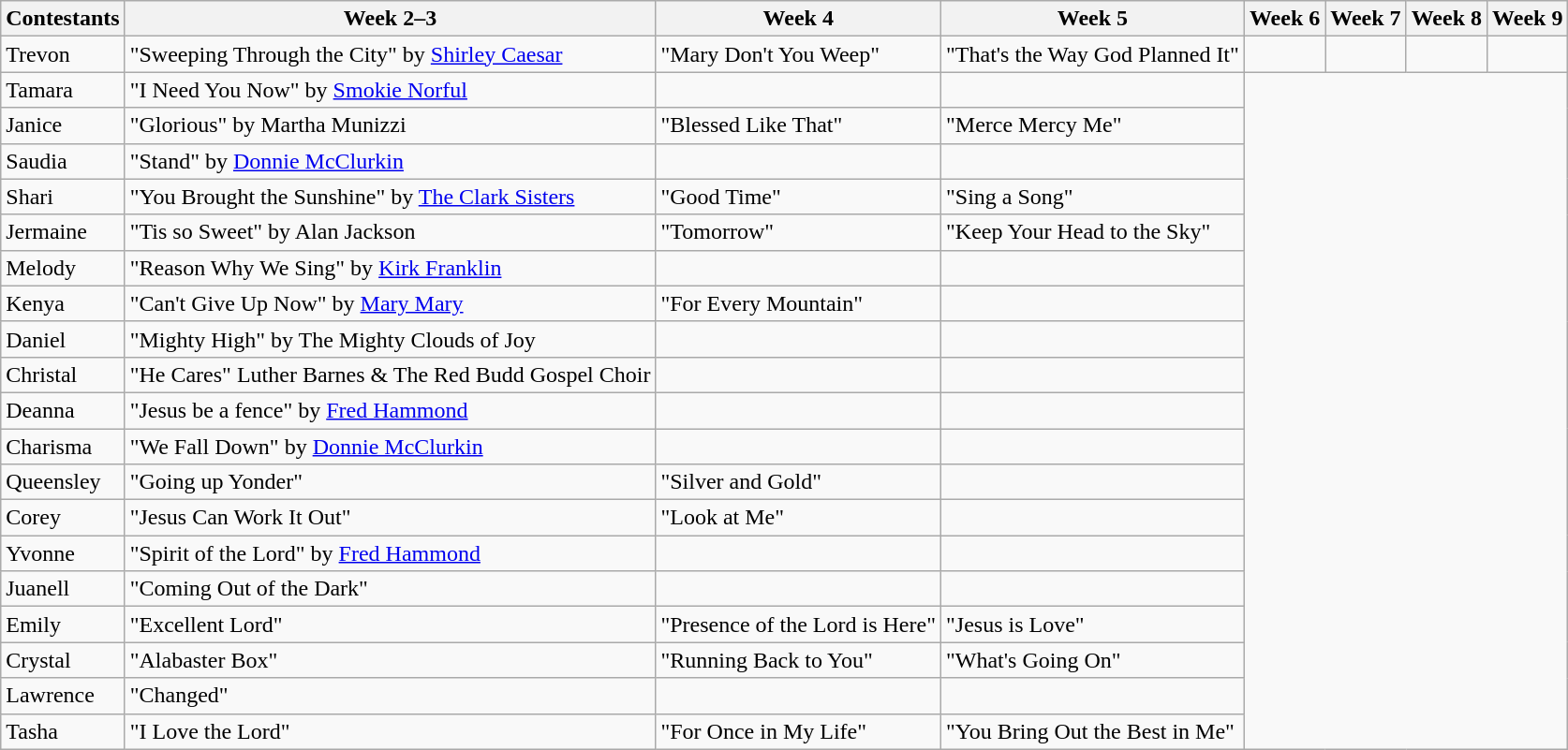<table class="wikitable">
<tr>
<th>Contestants</th>
<th>Week 2–3</th>
<th>Week 4</th>
<th>Week 5</th>
<th>Week 6</th>
<th>Week 7</th>
<th>Week 8</th>
<th>Week 9</th>
</tr>
<tr>
<td>Trevon</td>
<td>"Sweeping Through the City" by <a href='#'>Shirley Caesar</a></td>
<td>"Mary Don't You Weep"</td>
<td>"That's the Way God Planned It"</td>
<td></td>
<td></td>
<td></td>
<td></td>
</tr>
<tr>
<td>Tamara</td>
<td>"I Need You Now" by <a href='#'>Smokie Norful</a></td>
<td></td>
<td></td>
</tr>
<tr>
<td>Janice</td>
<td>"Glorious" by Martha Munizzi</td>
<td>"Blessed Like That"</td>
<td>"Merce Mercy Me"</td>
</tr>
<tr>
<td>Saudia</td>
<td>"Stand" by <a href='#'>Donnie McClurkin</a></td>
<td></td>
<td></td>
</tr>
<tr>
<td>Shari</td>
<td>"You Brought the Sunshine" by <a href='#'>The Clark Sisters</a></td>
<td>"Good Time"</td>
<td>"Sing a Song"</td>
</tr>
<tr>
<td>Jermaine</td>
<td>"Tis so Sweet" by Alan Jackson</td>
<td>"Tomorrow"</td>
<td>"Keep Your Head to the Sky"</td>
</tr>
<tr>
<td>Melody</td>
<td>"Reason Why We Sing" by <a href='#'>Kirk Franklin</a></td>
<td></td>
<td></td>
</tr>
<tr>
<td>Kenya</td>
<td>"Can't Give Up Now" by <a href='#'>Mary Mary</a></td>
<td>"For Every Mountain"</td>
<td></td>
</tr>
<tr>
<td>Daniel</td>
<td>"Mighty High" by The Mighty Clouds of Joy</td>
<td></td>
<td></td>
</tr>
<tr>
<td>Christal</td>
<td>"He Cares" Luther Barnes & The Red Budd Gospel Choir</td>
<td></td>
<td></td>
</tr>
<tr>
<td>Deanna</td>
<td>"Jesus be a fence" by <a href='#'>Fred Hammond</a></td>
<td></td>
<td></td>
</tr>
<tr>
<td>Charisma</td>
<td>"We Fall Down" by <a href='#'>Donnie McClurkin</a></td>
<td></td>
<td></td>
</tr>
<tr>
<td>Queensley</td>
<td>"Going up Yonder"</td>
<td>"Silver and Gold"</td>
<td></td>
</tr>
<tr>
<td>Corey</td>
<td>"Jesus Can Work It Out"</td>
<td>"Look at Me"</td>
<td></td>
</tr>
<tr>
<td>Yvonne</td>
<td>"Spirit of the Lord" by <a href='#'>Fred Hammond</a></td>
<td></td>
<td></td>
</tr>
<tr>
<td>Juanell</td>
<td>"Coming Out of the Dark"</td>
<td></td>
<td></td>
</tr>
<tr>
<td>Emily</td>
<td>"Excellent Lord"</td>
<td>"Presence of the Lord is Here"</td>
<td>"Jesus is Love"</td>
</tr>
<tr>
<td>Crystal</td>
<td>"Alabaster Box"</td>
<td>"Running Back to You"</td>
<td>"What's Going On"</td>
</tr>
<tr>
<td>Lawrence</td>
<td>"Changed"</td>
<td></td>
<td></td>
</tr>
<tr>
<td>Tasha</td>
<td>"I Love the Lord"</td>
<td>"For Once in My Life"</td>
<td>"You Bring Out the Best in Me"</td>
</tr>
</table>
